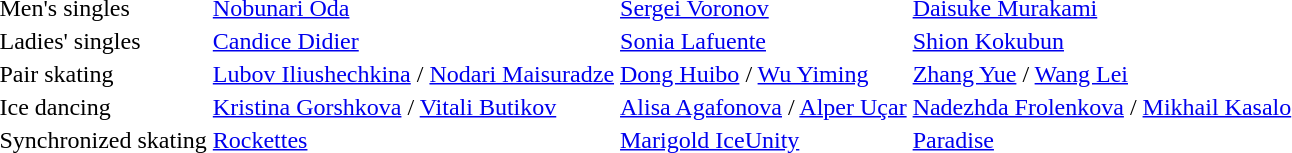<table>
<tr>
<td>Men's singles <br> </td>
<td> <a href='#'>Nobunari Oda</a></td>
<td> <a href='#'>Sergei Voronov</a></td>
<td> <a href='#'>Daisuke Murakami</a></td>
</tr>
<tr>
<td>Ladies' singles <br> </td>
<td> <a href='#'>Candice Didier</a></td>
<td> <a href='#'>Sonia Lafuente</a></td>
<td> <a href='#'>Shion Kokubun</a></td>
</tr>
<tr>
<td>Pair skating <br> </td>
<td> <a href='#'>Lubov Iliushechkina</a> / <a href='#'>Nodari Maisuradze</a></td>
<td> <a href='#'>Dong Huibo</a> / <a href='#'>Wu Yiming</a></td>
<td> <a href='#'>Zhang Yue</a> / <a href='#'>Wang Lei</a></td>
</tr>
<tr>
<td>Ice dancing <br> </td>
<td> <a href='#'>Kristina Gorshkova</a> / <a href='#'>Vitali Butikov</a></td>
<td> <a href='#'>Alisa Agafonova</a> / <a href='#'>Alper Uçar</a></td>
<td> <a href='#'>Nadezhda Frolenkova</a> / <a href='#'>Mikhail Kasalo</a></td>
</tr>
<tr>
<td>Synchronized skating <br> </td>
<td> <a href='#'>Rockettes</a></td>
<td> <a href='#'>Marigold IceUnity</a></td>
<td> <a href='#'>Paradise</a></td>
</tr>
</table>
